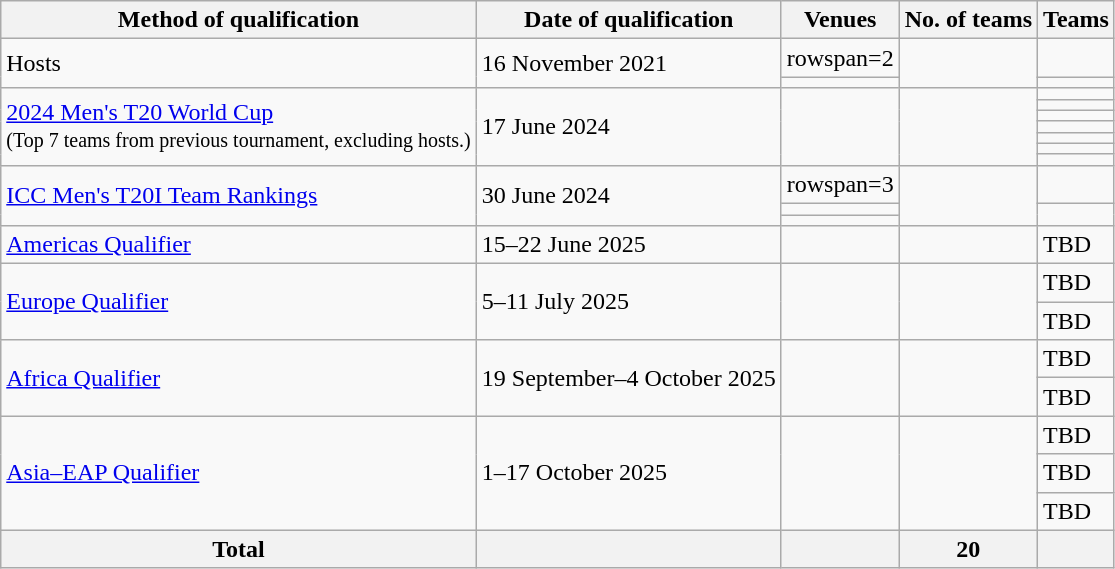<table class="wikitable">
<tr>
<th scope="col">Method of qualification</th>
<th>Date of qualification</th>
<th>Venues</th>
<th>No. of teams</th>
<th>Teams</th>
</tr>
<tr>
<td rowspan=2>Hosts</td>
<td rowspan=2>16 November 2021</td>
<td>rowspan=2 </td>
<td rowspan=2><strong></strong></td>
<td></td>
</tr>
<tr>
<td></td>
</tr>
<tr>
<td rowspan=7><a href='#'>2024 Men's T20 World Cup</a><br><small>(Top 7 teams from previous tournament, excluding hosts.)</small></td>
<td rowspan=7>17 June 2024</td>
<td rowspan=7><br></td>
<td rowspan=7><strong></strong></td>
<td></td>
</tr>
<tr>
<td></td>
</tr>
<tr>
<td></td>
</tr>
<tr>
<td></td>
</tr>
<tr>
<td></td>
</tr>
<tr>
<td></td>
</tr>
<tr>
<td></td>
</tr>
<tr>
<td rowspan=3><a href='#'>ICC Men's T20I Team Rankings</a></td>
<td rowspan=3>30 June 2024</td>
<td>rowspan=3 </td>
<td rowspan=3><strong></strong></td>
<td></td>
</tr>
<tr>
<td></td>
</tr>
<tr>
<td></td>
</tr>
<tr>
<td><a href='#'>Americas Qualifier</a></td>
<td>15–22 June 2025</td>
<td></td>
<td><strong></strong></td>
<td>TBD</td>
</tr>
<tr>
<td rowspan=2><a href='#'>Europe Qualifier</a></td>
<td rowspan=2>5–11 July 2025</td>
<td rowspan="2"></td>
<td rowspan="2"><strong></strong></td>
<td>TBD</td>
</tr>
<tr>
<td>TBD</td>
</tr>
<tr>
<td rowspan=2><a href='#'>Africa Qualifier</a></td>
<td rowspan=2>19 September–4 October 2025</td>
<td rowspan=2></td>
<td rowspan="2"><strong></strong></td>
<td>TBD</td>
</tr>
<tr>
<td>TBD</td>
</tr>
<tr>
<td rowspan="3"><a href='#'>Asia–EAP Qualifier</a></td>
<td rowspan="3">1–17 October 2025</td>
<td rowspan="3"></td>
<td rowspan="3"><strong></strong></td>
<td>TBD</td>
</tr>
<tr>
<td>TBD</td>
</tr>
<tr>
<td>TBD</td>
</tr>
<tr>
<th>Total</th>
<th></th>
<th></th>
<th>20</th>
<th></th>
</tr>
</table>
